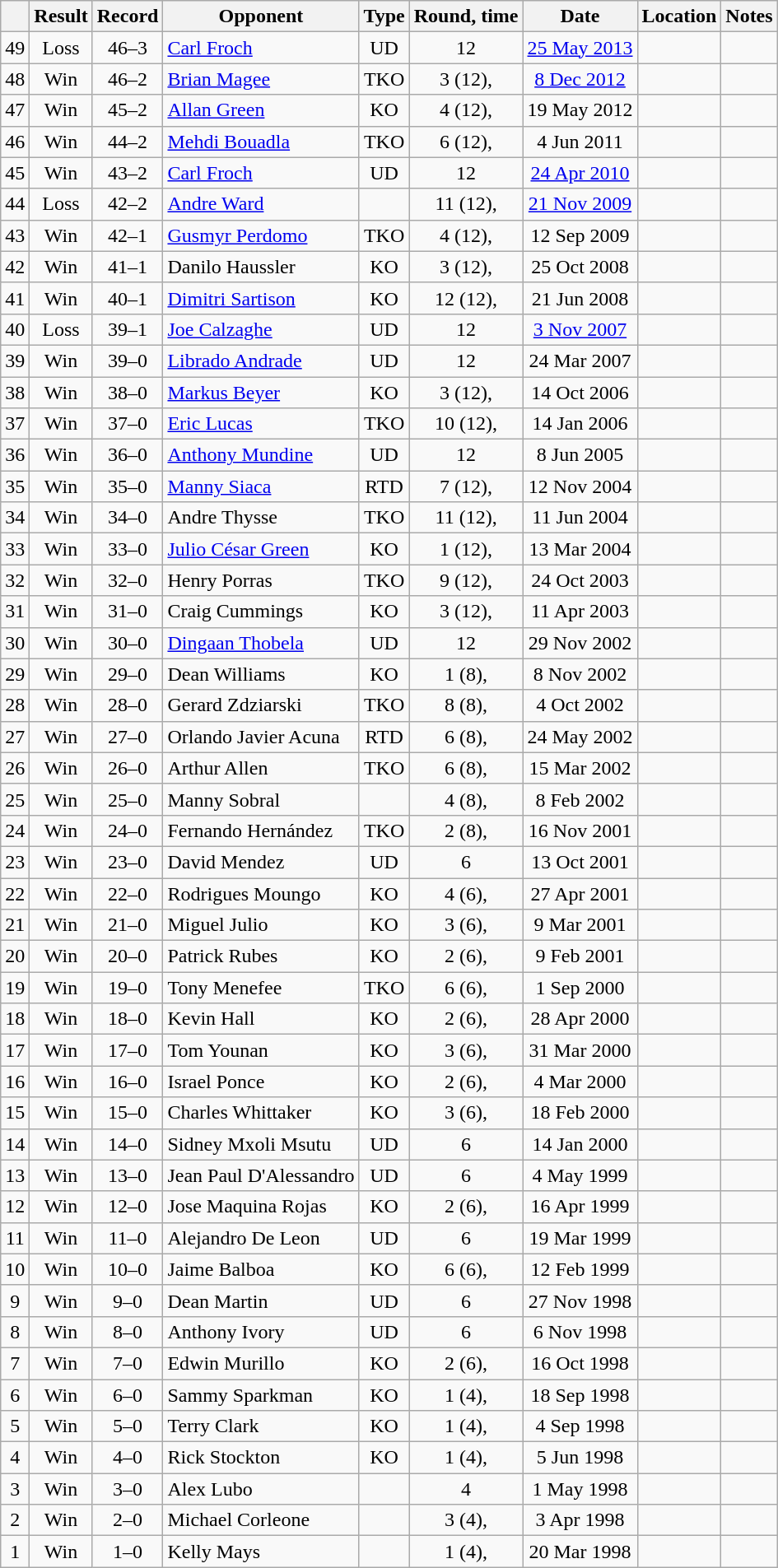<table class="wikitable" style="text-align:center">
<tr>
<th></th>
<th>Result</th>
<th>Record</th>
<th>Opponent</th>
<th>Type</th>
<th>Round, time</th>
<th>Date</th>
<th>Location</th>
<th>Notes</th>
</tr>
<tr>
<td>49</td>
<td>Loss</td>
<td>46–3</td>
<td style="text-align:left;"><a href='#'>Carl Froch</a></td>
<td>UD</td>
<td>12</td>
<td><a href='#'>25 May 2013</a></td>
<td style="text-align:left;"></td>
<td style="text-align:left;"></td>
</tr>
<tr>
<td>48</td>
<td>Win</td>
<td>46–2</td>
<td style="text-align:left;"><a href='#'>Brian Magee</a></td>
<td>TKO</td>
<td>3 (12), </td>
<td><a href='#'>8 Dec 2012</a></td>
<td style="text-align:left;"></td>
<td style="text-align:left;"></td>
</tr>
<tr>
<td>47</td>
<td>Win</td>
<td>45–2</td>
<td style="text-align:left;"><a href='#'>Allan Green</a></td>
<td>KO</td>
<td>4 (12), </td>
<td>19 May 2012</td>
<td style="text-align:left;"></td>
<td style="text-align:left;"></td>
</tr>
<tr>
<td>46</td>
<td>Win</td>
<td>44–2</td>
<td style="text-align:left;"><a href='#'>Mehdi Bouadla</a></td>
<td>TKO</td>
<td>6 (12), </td>
<td>4 Jun 2011</td>
<td style="text-align:left;"></td>
<td style="text-align:left;"></td>
</tr>
<tr>
<td>45</td>
<td>Win</td>
<td>43–2</td>
<td style="text-align:left;"><a href='#'>Carl Froch</a></td>
<td>UD</td>
<td>12</td>
<td><a href='#'>24 Apr 2010</a></td>
<td style="text-align:left;"></td>
<td style="text-align:left;"></td>
</tr>
<tr>
<td>44</td>
<td>Loss</td>
<td>42–2</td>
<td style="text-align:left;"><a href='#'>Andre Ward</a></td>
<td></td>
<td>11 (12), </td>
<td><a href='#'>21 Nov 2009</a></td>
<td style="text-align:left;"></td>
<td style="text-align:left;"></td>
</tr>
<tr>
<td>43</td>
<td>Win</td>
<td>42–1</td>
<td style="text-align:left;"><a href='#'>Gusmyr Perdomo</a></td>
<td>TKO</td>
<td>4 (12), </td>
<td>12 Sep 2009</td>
<td style="text-align:left;"></td>
<td style="text-align:left;"></td>
</tr>
<tr>
<td>42</td>
<td>Win</td>
<td>41–1</td>
<td style="text-align:left;">Danilo Haussler</td>
<td>KO</td>
<td>3 (12), </td>
<td>25 Oct 2008</td>
<td style="text-align:left;"></td>
<td style="text-align:left;"></td>
</tr>
<tr>
<td>41</td>
<td>Win</td>
<td>40–1</td>
<td style="text-align:left;"><a href='#'>Dimitri Sartison</a></td>
<td>KO</td>
<td>12 (12), </td>
<td>21 Jun 2008</td>
<td style="text-align:left;"></td>
<td style="text-align:left;"></td>
</tr>
<tr>
<td>40</td>
<td>Loss</td>
<td>39–1</td>
<td style="text-align:left;"><a href='#'>Joe Calzaghe</a></td>
<td>UD</td>
<td>12</td>
<td><a href='#'>3 Nov 2007</a></td>
<td style="text-align:left;"></td>
<td style="text-align:left;"></td>
</tr>
<tr>
<td>39</td>
<td>Win</td>
<td>39–0</td>
<td style="text-align:left;"><a href='#'>Librado Andrade</a></td>
<td>UD</td>
<td>12</td>
<td>24 Mar 2007</td>
<td style="text-align:left;"></td>
<td style="text-align:left;"></td>
</tr>
<tr>
<td>38</td>
<td>Win</td>
<td>38–0</td>
<td style="text-align:left;"><a href='#'>Markus Beyer</a></td>
<td>KO</td>
<td>3 (12), </td>
<td>14 Oct 2006</td>
<td style="text-align:left;"></td>
<td style="text-align:left;"></td>
</tr>
<tr>
<td>37</td>
<td>Win</td>
<td>37–0</td>
<td style="text-align:left;"><a href='#'>Eric Lucas</a></td>
<td>TKO</td>
<td>10 (12), </td>
<td>14 Jan 2006</td>
<td style="text-align:left;"></td>
<td style="text-align:left;"></td>
</tr>
<tr>
<td>36</td>
<td>Win</td>
<td>36–0</td>
<td style="text-align:left;"><a href='#'>Anthony Mundine</a></td>
<td>UD</td>
<td>12</td>
<td>8 Jun 2005</td>
<td style="text-align:left;"></td>
<td style="text-align:left;"></td>
</tr>
<tr>
<td>35</td>
<td>Win</td>
<td>35–0</td>
<td style="text-align:left;"><a href='#'>Manny Siaca</a></td>
<td>RTD</td>
<td>7 (12), </td>
<td>12 Nov 2004</td>
<td style="text-align:left;"></td>
<td style="text-align:left;"></td>
</tr>
<tr>
<td>34</td>
<td>Win</td>
<td>34–0</td>
<td style="text-align:left;">Andre Thysse</td>
<td>TKO</td>
<td>11 (12), </td>
<td>11 Jun 2004</td>
<td style="text-align:left;"></td>
<td style="text-align:left;"></td>
</tr>
<tr>
<td>33</td>
<td>Win</td>
<td>33–0</td>
<td style="text-align:left;"><a href='#'>Julio César Green</a></td>
<td>KO</td>
<td>1 (12), </td>
<td>13 Mar 2004</td>
<td style="text-align:left;"></td>
<td style="text-align:left;"></td>
</tr>
<tr>
<td>32</td>
<td>Win</td>
<td>32–0</td>
<td style="text-align:left;">Henry Porras</td>
<td>TKO</td>
<td>9 (12), </td>
<td>24 Oct 2003</td>
<td style="text-align:left;"></td>
<td style="text-align:left;"></td>
</tr>
<tr>
<td>31</td>
<td>Win</td>
<td>31–0</td>
<td style="text-align:left;">Craig Cummings</td>
<td>KO</td>
<td>3 (12), </td>
<td>11 Apr 2003</td>
<td style="text-align:left;"></td>
<td style="text-align:left;"></td>
</tr>
<tr>
<td>30</td>
<td>Win</td>
<td>30–0</td>
<td style="text-align:left;"><a href='#'>Dingaan Thobela</a></td>
<td>UD</td>
<td>12</td>
<td>29 Nov 2002</td>
<td style="text-align:left;"></td>
<td style="text-align:left;"></td>
</tr>
<tr>
<td>29</td>
<td>Win</td>
<td>29–0</td>
<td style="text-align:left;">Dean Williams</td>
<td>KO</td>
<td>1 (8), </td>
<td>8 Nov 2002</td>
<td style="text-align:left;"></td>
<td></td>
</tr>
<tr>
<td>28</td>
<td>Win</td>
<td>28–0</td>
<td style="text-align:left;">Gerard Zdziarski</td>
<td>TKO</td>
<td>8 (8), </td>
<td>4 Oct 2002</td>
<td style="text-align:left;"></td>
<td></td>
</tr>
<tr>
<td>27</td>
<td>Win</td>
<td>27–0</td>
<td style="text-align:left;">Orlando Javier Acuna</td>
<td>RTD</td>
<td>6 (8), </td>
<td>24 May 2002</td>
<td style="text-align:left;"></td>
<td></td>
</tr>
<tr>
<td>26</td>
<td>Win</td>
<td>26–0</td>
<td style="text-align:left;">Arthur Allen</td>
<td>TKO</td>
<td>6 (8), </td>
<td>15 Mar 2002</td>
<td style="text-align:left;"></td>
<td></td>
</tr>
<tr>
<td>25</td>
<td>Win</td>
<td>25–0</td>
<td style="text-align:left;">Manny Sobral</td>
<td></td>
<td>4 (8), </td>
<td>8 Feb 2002</td>
<td style="text-align:left;"></td>
<td></td>
</tr>
<tr>
<td>24</td>
<td>Win</td>
<td>24–0</td>
<td style="text-align:left;">Fernando Hernández</td>
<td>TKO</td>
<td>2 (8), </td>
<td>16 Nov 2001</td>
<td style="text-align:left;"></td>
<td></td>
</tr>
<tr>
<td>23</td>
<td>Win</td>
<td>23–0</td>
<td style="text-align:left;">David Mendez</td>
<td>UD</td>
<td>6</td>
<td>13 Oct 2001</td>
<td style="text-align:left;"></td>
<td></td>
</tr>
<tr>
<td>22</td>
<td>Win</td>
<td>22–0</td>
<td style="text-align:left;">Rodrigues Moungo</td>
<td>KO</td>
<td>4 (6), </td>
<td>27 Apr 2001</td>
<td style="text-align:left;"></td>
<td></td>
</tr>
<tr>
<td>21</td>
<td>Win</td>
<td>21–0</td>
<td style="text-align:left;">Miguel Julio</td>
<td>KO</td>
<td>3 (6), </td>
<td>9 Mar 2001</td>
<td style="text-align:left;"></td>
<td></td>
</tr>
<tr>
<td>20</td>
<td>Win</td>
<td>20–0</td>
<td style="text-align:left;">Patrick Rubes</td>
<td>KO</td>
<td>2 (6), </td>
<td>9 Feb 2001</td>
<td style="text-align:left;"></td>
<td></td>
</tr>
<tr>
<td>19</td>
<td>Win</td>
<td>19–0</td>
<td style="text-align:left;">Tony Menefee</td>
<td>TKO</td>
<td>6 (6), </td>
<td>1 Sep 2000</td>
<td style="text-align:left;"></td>
<td></td>
</tr>
<tr>
<td>18</td>
<td>Win</td>
<td>18–0</td>
<td style="text-align:left;">Kevin Hall</td>
<td>KO</td>
<td>2 (6), </td>
<td>28 Apr 2000</td>
<td style="text-align:left;"></td>
<td></td>
</tr>
<tr>
<td>17</td>
<td>Win</td>
<td>17–0</td>
<td style="text-align:left;">Tom Younan</td>
<td>KO</td>
<td>3 (6), </td>
<td>31 Mar 2000</td>
<td style="text-align:left;"></td>
<td></td>
</tr>
<tr>
<td>16</td>
<td>Win</td>
<td>16–0</td>
<td style="text-align:left;">Israel Ponce</td>
<td>KO</td>
<td>2 (6), </td>
<td>4 Mar 2000</td>
<td style="text-align:left;"></td>
<td></td>
</tr>
<tr>
<td>15</td>
<td>Win</td>
<td>15–0</td>
<td style="text-align:left;">Charles Whittaker</td>
<td>KO</td>
<td>3 (6), </td>
<td>18 Feb 2000</td>
<td style="text-align:left;"></td>
<td></td>
</tr>
<tr>
<td>14</td>
<td>Win</td>
<td>14–0</td>
<td style="text-align:left;">Sidney Mxoli Msutu</td>
<td>UD</td>
<td>6</td>
<td>14 Jan 2000</td>
<td style="text-align:left;"></td>
<td></td>
</tr>
<tr>
<td>13</td>
<td>Win</td>
<td>13–0</td>
<td style="text-align:left;">Jean Paul D'Alessandro</td>
<td>UD</td>
<td>6</td>
<td>4 May 1999</td>
<td style="text-align:left;"></td>
<td></td>
</tr>
<tr>
<td>12</td>
<td>Win</td>
<td>12–0</td>
<td style="text-align:left;">Jose Maquina Rojas</td>
<td>KO</td>
<td>2 (6), </td>
<td>16 Apr 1999</td>
<td style="text-align:left;"></td>
<td></td>
</tr>
<tr>
<td>11</td>
<td>Win</td>
<td>11–0</td>
<td style="text-align:left;">Alejandro De Leon</td>
<td>UD</td>
<td>6</td>
<td>19 Mar 1999</td>
<td style="text-align:left;"></td>
<td></td>
</tr>
<tr>
<td>10</td>
<td>Win</td>
<td>10–0</td>
<td style="text-align:left;">Jaime Balboa</td>
<td>KO</td>
<td>6 (6), </td>
<td>12 Feb 1999</td>
<td style="text-align:left;"></td>
<td></td>
</tr>
<tr>
<td>9</td>
<td>Win</td>
<td>9–0</td>
<td style="text-align:left;">Dean Martin</td>
<td>UD</td>
<td>6</td>
<td>27 Nov 1998</td>
<td style="text-align:left;"></td>
<td></td>
</tr>
<tr>
<td>8</td>
<td>Win</td>
<td>8–0</td>
<td style="text-align:left;">Anthony Ivory</td>
<td>UD</td>
<td>6</td>
<td>6 Nov 1998</td>
<td style="text-align:left;"></td>
<td></td>
</tr>
<tr>
<td>7</td>
<td>Win</td>
<td>7–0</td>
<td style="text-align:left;">Edwin Murillo</td>
<td>KO</td>
<td>2 (6), </td>
<td>16 Oct 1998</td>
<td style="text-align:left;"></td>
<td></td>
</tr>
<tr>
<td>6</td>
<td>Win</td>
<td>6–0</td>
<td style="text-align:left;">Sammy Sparkman</td>
<td>KO</td>
<td>1 (4), </td>
<td>18 Sep 1998</td>
<td style="text-align:left;"></td>
<td></td>
</tr>
<tr>
<td>5</td>
<td>Win</td>
<td>5–0</td>
<td style="text-align:left;">Terry Clark</td>
<td>KO</td>
<td>1 (4), </td>
<td>4 Sep 1998</td>
<td style="text-align:left;"></td>
<td></td>
</tr>
<tr>
<td>4</td>
<td>Win</td>
<td>4–0</td>
<td style="text-align:left;">Rick Stockton</td>
<td>KO</td>
<td>1 (4), </td>
<td>5 Jun 1998</td>
<td style="text-align:left;"></td>
<td></td>
</tr>
<tr>
<td>3</td>
<td>Win</td>
<td>3–0</td>
<td style="text-align:left;">Alex Lubo</td>
<td></td>
<td>4</td>
<td>1 May 1998</td>
<td style="text-align:left;"></td>
<td></td>
</tr>
<tr>
<td>2</td>
<td>Win</td>
<td>2–0</td>
<td style="text-align:left;">Michael Corleone</td>
<td></td>
<td>3 (4), </td>
<td>3 Apr 1998</td>
<td style="text-align:left;"></td>
<td></td>
</tr>
<tr>
<td>1</td>
<td>Win</td>
<td>1–0</td>
<td style="text-align:left;">Kelly Mays</td>
<td></td>
<td>1 (4), </td>
<td>20 Mar 1998</td>
<td style="text-align:left;"></td>
<td></td>
</tr>
</table>
